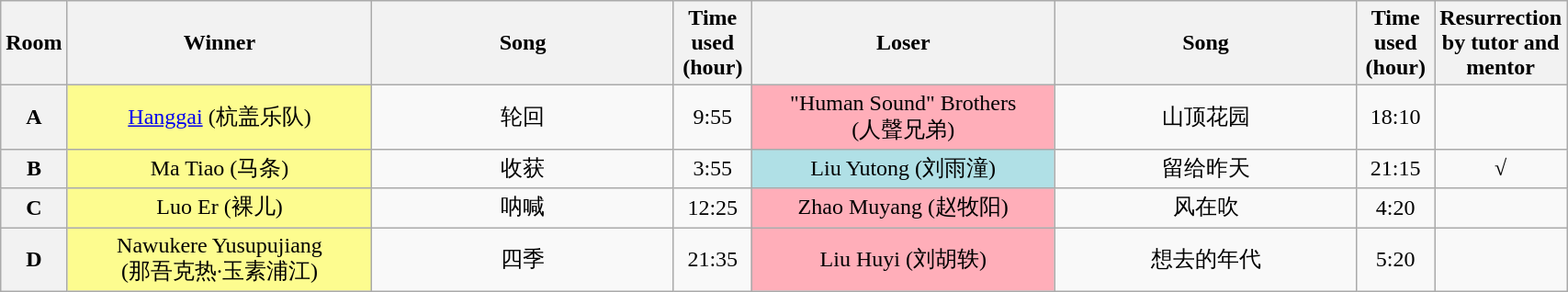<table class="wikitable" style="text-align:center;width:90%;">
<tr>
<th width="1%">Room</th>
<th width="20%">Winner</th>
<th width="20%">Song</th>
<th width="5%">Time used (hour)</th>
<th width="20%">Loser</th>
<th width="20%">Song</th>
<th width="5%">Time used (hour)</th>
<th width="1%">Resurrection by tutor and mentor</th>
</tr>
<tr>
<th>A</th>
<td style="background:#FDFC8F;"><a href='#'>Hanggai</a> (杭盖乐队)</td>
<td>轮回<br></td>
<td>9:55</td>
<td style="background:#FFAEB9;">"Human Sound" Brothers<br>(人聲兄弟)</td>
<td>山顶花园<br></td>
<td>18:10</td>
<td></td>
</tr>
<tr>
<th>B</th>
<td style="background:#FDFC8F;">Ma Tiao (马条)</td>
<td>收获<br></td>
<td>3:55</td>
<td style="background:#B0E0E6;">Liu Yutong (刘雨潼)</td>
<td>留给昨天<br></td>
<td>21:15</td>
<td>√</td>
</tr>
<tr>
<th>C</th>
<td style="background:#FDFC8F;">Luo Er (裸儿)</td>
<td>呐喊<br></td>
<td>12:25</td>
<td style="background:#FFAEB9;">Zhao Muyang (赵牧阳)</td>
<td>风在吹<br></td>
<td>4:20</td>
<td></td>
</tr>
<tr>
<th>D</th>
<td style="background:#FDFC8F;">Nawukere Yusupujiang<br>(那吾克热·玉素浦江)</td>
<td>四季<br></td>
<td>21:35</td>
<td style="background:#FFAEB9;">Liu Huyi (刘胡轶)</td>
<td>想去的年代<br></td>
<td>5:20</td>
<td></td>
</tr>
</table>
